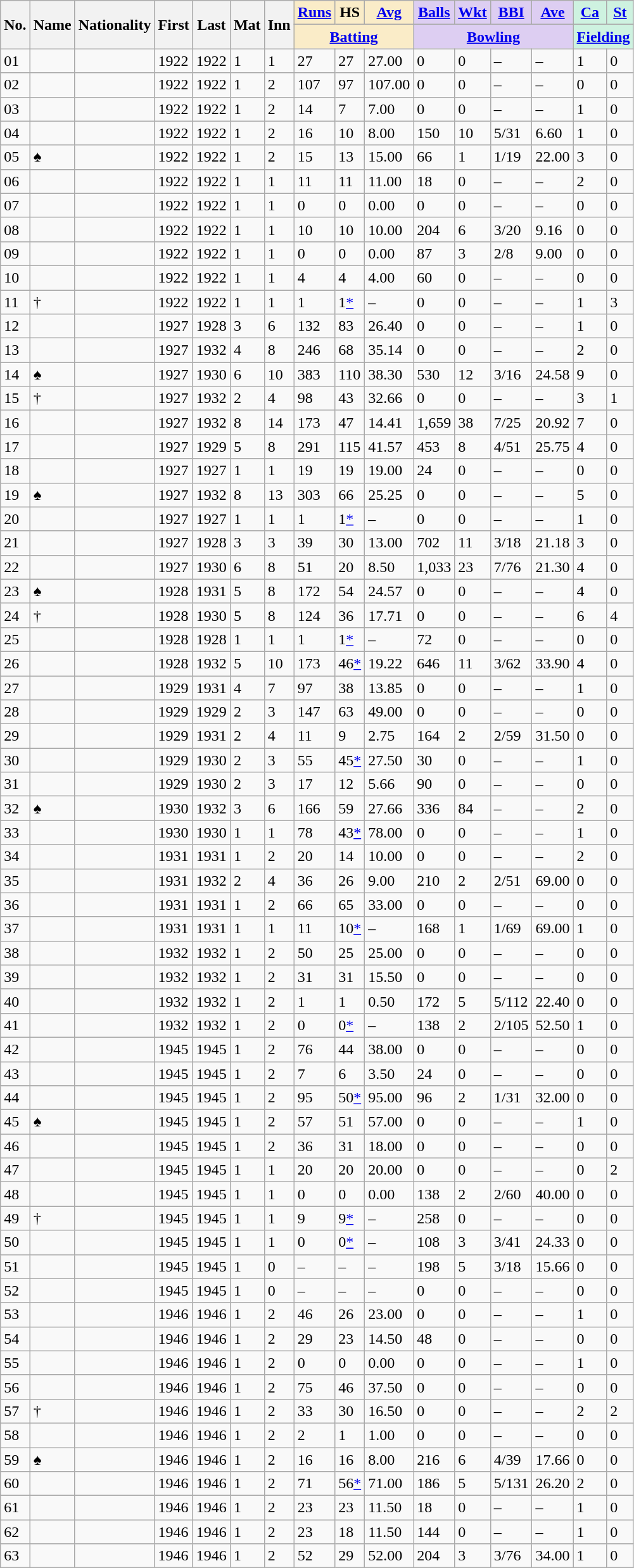<table class="wikitable sortable">
<tr align="center">
<th rowspan="2">No.</th>
<th rowspan="2">Name</th>
<th rowspan="2">Nationality</th>
<th rowspan="2">First</th>
<th rowspan="2">Last</th>
<th rowspan="2">Mat</th>
<th rowspan="2">Inn</th>
<th style="background:#faecc8"><a href='#'>Runs</a></th>
<th style="background:#faecc8">HS</th>
<th style="background:#faecc8"><a href='#'>Avg</a></th>
<th style="background:#ddcef2"><a href='#'>Balls</a></th>
<th style="background:#ddcef2"><a href='#'>Wkt</a></th>
<th style="background:#ddcef2"><a href='#'>BBI</a></th>
<th style="background:#ddcef2"><a href='#'>Ave</a></th>
<th style="background:#cef2e0"><a href='#'>Ca</a></th>
<th style="background:#cef2e0"><a href='#'>St</a></th>
</tr>
<tr class="unsortable">
<th colspan=3 style="background:#faecc8"><a href='#'>Batting</a></th>
<th colspan=4 style="background:#ddcef2"><a href='#'>Bowling</a></th>
<th colspan=2 style="background:#cef2e0"><a href='#'>Fielding</a></th>
</tr>
<tr>
<td><span>0</span>1</td>
<td><strong></strong></td>
<td></td>
<td>1922</td>
<td>1922</td>
<td>1</td>
<td>1</td>
<td>27</td>
<td>27</td>
<td>27.00</td>
<td>0</td>
<td>0</td>
<td>–</td>
<td>–</td>
<td>1</td>
<td>0</td>
</tr>
<tr>
<td><span>0</span>2</td>
<td><strong></strong></td>
<td></td>
<td>1922</td>
<td>1922</td>
<td>1</td>
<td>2</td>
<td>107</td>
<td>97</td>
<td>107.00</td>
<td>0</td>
<td>0</td>
<td>–</td>
<td>–</td>
<td>0</td>
<td>0</td>
</tr>
<tr>
<td><span>0</span>3</td>
<td><strong></strong></td>
<td></td>
<td>1922</td>
<td>1922</td>
<td>1</td>
<td>2</td>
<td>14</td>
<td>7</td>
<td>7.00</td>
<td>0</td>
<td>0</td>
<td>–</td>
<td>–</td>
<td>1</td>
<td>0</td>
</tr>
<tr>
<td><span>0</span>4</td>
<td><strong></strong></td>
<td></td>
<td>1922</td>
<td>1922</td>
<td>1</td>
<td>2</td>
<td>16</td>
<td>10</td>
<td>8.00</td>
<td>150</td>
<td>10</td>
<td>5/31</td>
<td>6.60</td>
<td>1</td>
<td>0</td>
</tr>
<tr>
<td><span>0</span>5</td>
<td><strong></strong> ♠</td>
<td></td>
<td>1922</td>
<td>1922</td>
<td>1</td>
<td>2</td>
<td>15</td>
<td>13</td>
<td>15.00</td>
<td>66</td>
<td>1</td>
<td>1/19</td>
<td>22.00</td>
<td>3</td>
<td>0</td>
</tr>
<tr>
<td><span>0</span>6</td>
<td><strong></strong></td>
<td></td>
<td>1922</td>
<td>1922</td>
<td>1</td>
<td>1</td>
<td>11</td>
<td>11</td>
<td>11.00</td>
<td>18</td>
<td>0</td>
<td>–</td>
<td>–</td>
<td>2</td>
<td>0</td>
</tr>
<tr>
<td><span>0</span>7</td>
<td></td>
<td></td>
<td>1922</td>
<td>1922</td>
<td>1</td>
<td>1</td>
<td>0</td>
<td>0</td>
<td>0.00</td>
<td>0</td>
<td>0</td>
<td>–</td>
<td>–</td>
<td>0</td>
<td>0</td>
</tr>
<tr>
<td><span>0</span>8</td>
<td><strong></strong></td>
<td></td>
<td>1922</td>
<td>1922</td>
<td>1</td>
<td>1</td>
<td>10</td>
<td>10</td>
<td>10.00</td>
<td>204</td>
<td>6</td>
<td>3/20</td>
<td>9.16</td>
<td>0</td>
<td>0</td>
</tr>
<tr>
<td><span>0</span>9</td>
<td><strong></strong></td>
<td></td>
<td>1922</td>
<td>1922</td>
<td>1</td>
<td>1</td>
<td>0</td>
<td>0</td>
<td>0.00</td>
<td>87</td>
<td>3</td>
<td>2/8</td>
<td>9.00</td>
<td>0</td>
<td>0</td>
</tr>
<tr>
<td>10</td>
<td><strong></strong></td>
<td></td>
<td>1922</td>
<td>1922</td>
<td>1</td>
<td>1</td>
<td>4</td>
<td>4</td>
<td>4.00</td>
<td>60</td>
<td>0</td>
<td>–</td>
<td>–</td>
<td>0</td>
<td>0</td>
</tr>
<tr>
<td>11</td>
<td> †</td>
<td></td>
<td>1922</td>
<td>1922</td>
<td>1</td>
<td>1</td>
<td>1</td>
<td>1<a href='#'>*</a></td>
<td>–</td>
<td>0</td>
<td>0</td>
<td>–</td>
<td>–</td>
<td>1</td>
<td>3</td>
</tr>
<tr>
<td>12</td>
<td></td>
<td></td>
<td>1927</td>
<td>1928</td>
<td>3</td>
<td>6</td>
<td>132</td>
<td>83</td>
<td>26.40</td>
<td>0</td>
<td>0</td>
<td>–</td>
<td>–</td>
<td>1</td>
<td>0</td>
</tr>
<tr>
<td>13</td>
<td></td>
<td></td>
<td>1927</td>
<td>1932</td>
<td>4</td>
<td>8</td>
<td>246</td>
<td>68</td>
<td>35.14</td>
<td>0</td>
<td>0</td>
<td>–</td>
<td>–</td>
<td>2</td>
<td>0</td>
</tr>
<tr>
<td>14</td>
<td> ♠</td>
<td></td>
<td>1927</td>
<td>1930</td>
<td>6</td>
<td>10</td>
<td>383</td>
<td>110</td>
<td>38.30</td>
<td>530</td>
<td>12</td>
<td>3/16</td>
<td>24.58</td>
<td>9</td>
<td>0</td>
</tr>
<tr>
<td>15</td>
<td> †</td>
<td></td>
<td>1927</td>
<td>1932</td>
<td>2</td>
<td>4</td>
<td>98</td>
<td>43</td>
<td>32.66</td>
<td>0</td>
<td>0</td>
<td>–</td>
<td>–</td>
<td>3</td>
<td>1</td>
</tr>
<tr>
<td>16</td>
<td></td>
<td></td>
<td>1927</td>
<td>1932</td>
<td>8</td>
<td>14</td>
<td>173</td>
<td>47</td>
<td>14.41</td>
<td>1,659</td>
<td>38</td>
<td>7/25</td>
<td>20.92</td>
<td>7</td>
<td>0</td>
</tr>
<tr>
<td>17</td>
<td></td>
<td></td>
<td>1927</td>
<td>1929</td>
<td>5</td>
<td>8</td>
<td>291</td>
<td>115</td>
<td>41.57</td>
<td>453</td>
<td>8</td>
<td>4/51</td>
<td>25.75</td>
<td>4</td>
<td>0</td>
</tr>
<tr>
<td>18</td>
<td></td>
<td></td>
<td>1927</td>
<td>1927</td>
<td>1</td>
<td>1</td>
<td>19</td>
<td>19</td>
<td>19.00</td>
<td>24</td>
<td>0</td>
<td>–</td>
<td>–</td>
<td>0</td>
<td>0</td>
</tr>
<tr>
<td>19</td>
<td> ♠</td>
<td></td>
<td>1927</td>
<td>1932</td>
<td>8</td>
<td>13</td>
<td>303</td>
<td>66</td>
<td>25.25</td>
<td>0</td>
<td>0</td>
<td>–</td>
<td>–</td>
<td>5</td>
<td>0</td>
</tr>
<tr>
<td>20</td>
<td></td>
<td></td>
<td>1927</td>
<td>1927</td>
<td>1</td>
<td>1</td>
<td>1</td>
<td>1<a href='#'>*</a></td>
<td>–</td>
<td>0</td>
<td>0</td>
<td>–</td>
<td>–</td>
<td>1</td>
<td>0</td>
</tr>
<tr>
<td>21</td>
<td></td>
<td></td>
<td>1927</td>
<td>1928</td>
<td>3</td>
<td>3</td>
<td>39</td>
<td>30</td>
<td>13.00</td>
<td>702</td>
<td>11</td>
<td>3/18</td>
<td>21.18</td>
<td>3</td>
<td>0</td>
</tr>
<tr>
<td>22</td>
<td></td>
<td></td>
<td>1927</td>
<td>1930</td>
<td>6</td>
<td>8</td>
<td>51</td>
<td>20</td>
<td>8.50</td>
<td>1,033</td>
<td>23</td>
<td>7/76</td>
<td>21.30</td>
<td>4</td>
<td>0</td>
</tr>
<tr>
<td>23</td>
<td> ♠</td>
<td></td>
<td>1928</td>
<td>1931</td>
<td>5</td>
<td>8</td>
<td>172</td>
<td>54</td>
<td>24.57</td>
<td>0</td>
<td>0</td>
<td>–</td>
<td>–</td>
<td>4</td>
<td>0</td>
</tr>
<tr>
<td>24</td>
<td> †</td>
<td></td>
<td>1928</td>
<td>1930</td>
<td>5</td>
<td>8</td>
<td>124</td>
<td>36</td>
<td>17.71</td>
<td>0</td>
<td>0</td>
<td>–</td>
<td>–</td>
<td>6</td>
<td>4</td>
</tr>
<tr>
<td>25</td>
<td></td>
<td></td>
<td>1928</td>
<td>1928</td>
<td>1</td>
<td>1</td>
<td>1</td>
<td>1<a href='#'>*</a></td>
<td>–</td>
<td>72</td>
<td>0</td>
<td>–</td>
<td>–</td>
<td>0</td>
<td>0</td>
</tr>
<tr>
<td>26</td>
<td></td>
<td></td>
<td>1928</td>
<td>1932</td>
<td>5</td>
<td>10</td>
<td>173</td>
<td>46<a href='#'>*</a></td>
<td>19.22</td>
<td>646</td>
<td>11</td>
<td>3/62</td>
<td>33.90</td>
<td>4</td>
<td>0</td>
</tr>
<tr>
<td>27</td>
<td></td>
<td></td>
<td>1929</td>
<td>1931</td>
<td>4</td>
<td>7</td>
<td>97</td>
<td>38</td>
<td>13.85</td>
<td>0</td>
<td>0</td>
<td>–</td>
<td>–</td>
<td>1</td>
<td>0</td>
</tr>
<tr>
<td>28</td>
<td></td>
<td></td>
<td>1929</td>
<td>1929</td>
<td>2</td>
<td>3</td>
<td>147</td>
<td>63</td>
<td>49.00</td>
<td>0</td>
<td>0</td>
<td>–</td>
<td>–</td>
<td>0</td>
<td>0</td>
</tr>
<tr>
<td>29</td>
<td></td>
<td></td>
<td>1929</td>
<td>1931</td>
<td>2</td>
<td>4</td>
<td>11</td>
<td>9</td>
<td>2.75</td>
<td>164</td>
<td>2</td>
<td>2/59</td>
<td>31.50</td>
<td>0</td>
<td>0</td>
</tr>
<tr>
<td>30</td>
<td></td>
<td></td>
<td>1929</td>
<td>1930</td>
<td>2</td>
<td>3</td>
<td>55</td>
<td>45<a href='#'>*</a></td>
<td>27.50</td>
<td>30</td>
<td>0</td>
<td>–</td>
<td>–</td>
<td>1</td>
<td>0</td>
</tr>
<tr>
<td>31</td>
<td></td>
<td></td>
<td>1929</td>
<td>1930</td>
<td>2</td>
<td>3</td>
<td>17</td>
<td>12</td>
<td>5.66</td>
<td>90</td>
<td>0</td>
<td>–</td>
<td>–</td>
<td>0</td>
<td>0</td>
</tr>
<tr>
<td>32</td>
<td> ♠</td>
<td></td>
<td>1930</td>
<td>1932</td>
<td>3</td>
<td>6</td>
<td>166</td>
<td>59</td>
<td>27.66</td>
<td>336</td>
<td>84</td>
<td>–</td>
<td>–</td>
<td>2</td>
<td>0</td>
</tr>
<tr>
<td>33</td>
<td></td>
<td></td>
<td>1930</td>
<td>1930</td>
<td>1</td>
<td>1</td>
<td>78</td>
<td>43<a href='#'>*</a></td>
<td>78.00</td>
<td>0</td>
<td>0</td>
<td>–</td>
<td>–</td>
<td>1</td>
<td>0</td>
</tr>
<tr>
<td>34</td>
<td></td>
<td></td>
<td>1931</td>
<td>1931</td>
<td>1</td>
<td>2</td>
<td>20</td>
<td>14</td>
<td>10.00</td>
<td>0</td>
<td>0</td>
<td>–</td>
<td>–</td>
<td>2</td>
<td>0</td>
</tr>
<tr>
<td>35</td>
<td></td>
<td></td>
<td>1931</td>
<td>1932</td>
<td>2</td>
<td>4</td>
<td>36</td>
<td>26</td>
<td>9.00</td>
<td>210</td>
<td>2</td>
<td>2/51</td>
<td>69.00</td>
<td>0</td>
<td>0</td>
</tr>
<tr>
<td>36</td>
<td></td>
<td></td>
<td>1931</td>
<td>1931</td>
<td>1</td>
<td>2</td>
<td>66</td>
<td>65</td>
<td>33.00</td>
<td>0</td>
<td>0</td>
<td>–</td>
<td>–</td>
<td>0</td>
<td>0</td>
</tr>
<tr>
<td>37</td>
<td></td>
<td></td>
<td>1931</td>
<td>1931</td>
<td>1</td>
<td>1</td>
<td>11</td>
<td>10<a href='#'>*</a></td>
<td>–</td>
<td>168</td>
<td>1</td>
<td>1/69</td>
<td>69.00</td>
<td>1</td>
<td>0</td>
</tr>
<tr>
<td>38</td>
<td></td>
<td></td>
<td>1932</td>
<td>1932</td>
<td>1</td>
<td>2</td>
<td>50</td>
<td>25</td>
<td>25.00</td>
<td>0</td>
<td>0</td>
<td>–</td>
<td>–</td>
<td>0</td>
<td>0</td>
</tr>
<tr>
<td>39</td>
<td></td>
<td></td>
<td>1932</td>
<td>1932</td>
<td>1</td>
<td>2</td>
<td>31</td>
<td>31</td>
<td>15.50</td>
<td>0</td>
<td>0</td>
<td>–</td>
<td>–</td>
<td>0</td>
<td>0</td>
</tr>
<tr>
<td>40</td>
<td></td>
<td></td>
<td>1932</td>
<td>1932</td>
<td>1</td>
<td>2</td>
<td>1</td>
<td>1</td>
<td>0.50</td>
<td>172</td>
<td>5</td>
<td>5/112</td>
<td>22.40</td>
<td>0</td>
<td>0</td>
</tr>
<tr>
<td>41</td>
<td></td>
<td></td>
<td>1932</td>
<td>1932</td>
<td>1</td>
<td>2</td>
<td>0</td>
<td>0<a href='#'>*</a></td>
<td>–</td>
<td>138</td>
<td>2</td>
<td>2/105</td>
<td>52.50</td>
<td>1</td>
<td>0</td>
</tr>
<tr>
<td>42</td>
<td><strong></strong></td>
<td></td>
<td>1945</td>
<td>1945</td>
<td>1</td>
<td>2</td>
<td>76</td>
<td>44</td>
<td>38.00</td>
<td>0</td>
<td>0</td>
<td>–</td>
<td>–</td>
<td>0</td>
<td>0</td>
</tr>
<tr>
<td>43</td>
<td></td>
<td></td>
<td>1945</td>
<td>1945</td>
<td>1</td>
<td>2</td>
<td>7</td>
<td>6</td>
<td>3.50</td>
<td>24</td>
<td>0</td>
<td>–</td>
<td>–</td>
<td>0</td>
<td>0</td>
</tr>
<tr>
<td>44</td>
<td><strong></strong></td>
<td></td>
<td>1945</td>
<td>1945</td>
<td>1</td>
<td>2</td>
<td>95</td>
<td>50<a href='#'>*</a></td>
<td>95.00</td>
<td>96</td>
<td>2</td>
<td>1/31</td>
<td>32.00</td>
<td>0</td>
<td>0</td>
</tr>
<tr>
<td>45</td>
<td><strong></strong> ♠</td>
<td></td>
<td>1945</td>
<td>1945</td>
<td>1</td>
<td>2</td>
<td>57</td>
<td>51</td>
<td>57.00</td>
<td>0</td>
<td>0</td>
<td>–</td>
<td>–</td>
<td>1</td>
<td>0</td>
</tr>
<tr>
<td>46</td>
<td></td>
<td></td>
<td>1945</td>
<td>1945</td>
<td>1</td>
<td>2</td>
<td>36</td>
<td>31</td>
<td>18.00</td>
<td>0</td>
<td>0</td>
<td>–</td>
<td>–</td>
<td>0</td>
<td>0</td>
</tr>
<tr>
<td>47</td>
<td></td>
<td></td>
<td>1945</td>
<td>1945</td>
<td>1</td>
<td>1</td>
<td>20</td>
<td>20</td>
<td>20.00</td>
<td>0</td>
<td>0</td>
<td>–</td>
<td>–</td>
<td>0</td>
<td>2</td>
</tr>
<tr>
<td>48</td>
<td></td>
<td></td>
<td>1945</td>
<td>1945</td>
<td>1</td>
<td>1</td>
<td>0</td>
<td>0</td>
<td>0.00</td>
<td>138</td>
<td>2</td>
<td>2/60</td>
<td>40.00</td>
<td>0</td>
<td>0</td>
</tr>
<tr>
<td>49</td>
<td> †</td>
<td></td>
<td>1945</td>
<td>1945</td>
<td>1</td>
<td>1</td>
<td>9</td>
<td>9<a href='#'>*</a></td>
<td>–</td>
<td>258</td>
<td>0</td>
<td>–</td>
<td>–</td>
<td>0</td>
<td>0</td>
</tr>
<tr>
<td>50</td>
<td></td>
<td></td>
<td>1945</td>
<td>1945</td>
<td>1</td>
<td>1</td>
<td>0</td>
<td>0<a href='#'>*</a></td>
<td>–</td>
<td>108</td>
<td>3</td>
<td>3/41</td>
<td>24.33</td>
<td>0</td>
<td>0</td>
</tr>
<tr>
<td>51</td>
<td><strong></strong></td>
<td></td>
<td>1945</td>
<td>1945</td>
<td>1</td>
<td>0</td>
<td>–</td>
<td>–</td>
<td>–</td>
<td>198</td>
<td>5</td>
<td>3/18</td>
<td>15.66</td>
<td>0</td>
<td>0</td>
</tr>
<tr>
<td>52</td>
<td></td>
<td></td>
<td>1945</td>
<td>1945</td>
<td>1</td>
<td>0</td>
<td>–</td>
<td>–</td>
<td>–</td>
<td>0</td>
<td>0</td>
<td>–</td>
<td>–</td>
<td>0</td>
<td>0</td>
</tr>
<tr>
<td>53</td>
<td></td>
<td></td>
<td>1946</td>
<td>1946</td>
<td>1</td>
<td>2</td>
<td>46</td>
<td>26</td>
<td>23.00</td>
<td>0</td>
<td>0</td>
<td>–</td>
<td>–</td>
<td>1</td>
<td>0</td>
</tr>
<tr>
<td>54</td>
<td></td>
<td></td>
<td>1946</td>
<td>1946</td>
<td>1</td>
<td>2</td>
<td>29</td>
<td>23</td>
<td>14.50</td>
<td>48</td>
<td>0</td>
<td>–</td>
<td>–</td>
<td>0</td>
<td>0</td>
</tr>
<tr>
<td>55</td>
<td><strong></strong></td>
<td></td>
<td>1946</td>
<td>1946</td>
<td>1</td>
<td>2</td>
<td>0</td>
<td>0</td>
<td>0.00</td>
<td>0</td>
<td>0</td>
<td>–</td>
<td>–</td>
<td>1</td>
<td>0</td>
</tr>
<tr>
<td>56</td>
<td></td>
<td></td>
<td>1946</td>
<td>1946</td>
<td>1</td>
<td>2</td>
<td>75</td>
<td>46</td>
<td>37.50</td>
<td>0</td>
<td>0</td>
<td>–</td>
<td>–</td>
<td>0</td>
<td>0</td>
</tr>
<tr>
<td>57</td>
<td> †</td>
<td></td>
<td>1946</td>
<td>1946</td>
<td>1</td>
<td>2</td>
<td>33</td>
<td>30</td>
<td>16.50</td>
<td>0</td>
<td>0</td>
<td>–</td>
<td>–</td>
<td>2</td>
<td>2</td>
</tr>
<tr>
<td>58</td>
<td></td>
<td></td>
<td>1946</td>
<td>1946</td>
<td>1</td>
<td>2</td>
<td>2</td>
<td>1</td>
<td>1.00</td>
<td>0</td>
<td>0</td>
<td>–</td>
<td>–</td>
<td>0</td>
<td>0</td>
</tr>
<tr>
<td>59</td>
<td> ♠</td>
<td></td>
<td>1946</td>
<td>1946</td>
<td>1</td>
<td>2</td>
<td>16</td>
<td>16</td>
<td>8.00</td>
<td>216</td>
<td>6</td>
<td>4/39</td>
<td>17.66</td>
<td>0</td>
<td>0</td>
</tr>
<tr>
<td>60</td>
<td></td>
<td></td>
<td>1946</td>
<td>1946</td>
<td>1</td>
<td>2</td>
<td>71</td>
<td>56<a href='#'>*</a></td>
<td>71.00</td>
<td>186</td>
<td>5</td>
<td>5/131</td>
<td>26.20</td>
<td>2</td>
<td>0</td>
</tr>
<tr>
<td>61</td>
<td></td>
<td></td>
<td>1946</td>
<td>1946</td>
<td>1</td>
<td>2</td>
<td>23</td>
<td>23</td>
<td>11.50</td>
<td>18</td>
<td>0</td>
<td>–</td>
<td>–</td>
<td>1</td>
<td>0</td>
</tr>
<tr>
<td>62</td>
<td></td>
<td></td>
<td>1946</td>
<td>1946</td>
<td>1</td>
<td>2</td>
<td>23</td>
<td>18</td>
<td>11.50</td>
<td>144</td>
<td>0</td>
<td>–</td>
<td>–</td>
<td>1</td>
<td>0</td>
</tr>
<tr>
<td>63</td>
<td></td>
<td></td>
<td>1946</td>
<td>1946</td>
<td>1</td>
<td>2</td>
<td>52</td>
<td>29</td>
<td>52.00</td>
<td>204</td>
<td>3</td>
<td>3/76</td>
<td>34.00</td>
<td>1</td>
<td>0</td>
</tr>
</table>
